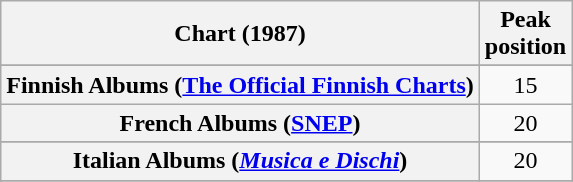<table class="wikitable sortable plainrowheaders">
<tr>
<th scope="col">Chart (1987)</th>
<th scope="col">Peak<br>position</th>
</tr>
<tr>
</tr>
<tr>
</tr>
<tr>
</tr>
<tr>
<th scope="row">Finnish Albums (<a href='#'>The Official Finnish Charts</a>)</th>
<td align="center">15</td>
</tr>
<tr>
<th scope="row">French Albums (<a href='#'>SNEP</a>)</th>
<td align="center">20</td>
</tr>
<tr>
</tr>
<tr>
<th scope="row">Italian Albums (<em><a href='#'>Musica e Dischi</a></em>)</th>
<td align="center">20</td>
</tr>
<tr>
</tr>
<tr>
</tr>
<tr>
</tr>
<tr>
</tr>
<tr>
</tr>
</table>
